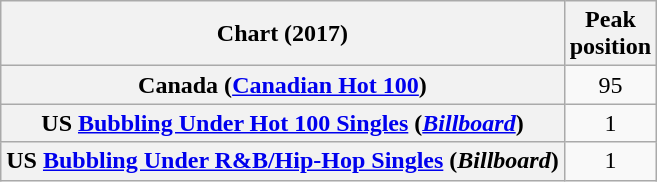<table class="wikitable sortable plainrowheaders" style="text-align:center">
<tr>
<th>Chart (2017)</th>
<th>Peak<br>position</th>
</tr>
<tr>
<th scope="row">Canada (<a href='#'>Canadian Hot 100</a>)</th>
<td>95</td>
</tr>
<tr>
<th scope="row">US <a href='#'>Bubbling Under Hot 100 Singles</a> (<em><a href='#'>Billboard</a></em>)</th>
<td>1</td>
</tr>
<tr>
<th scope="row">US <a href='#'>Bubbling Under R&B/Hip-Hop Singles</a> (<em>Billboard</em>)</th>
<td>1</td>
</tr>
</table>
